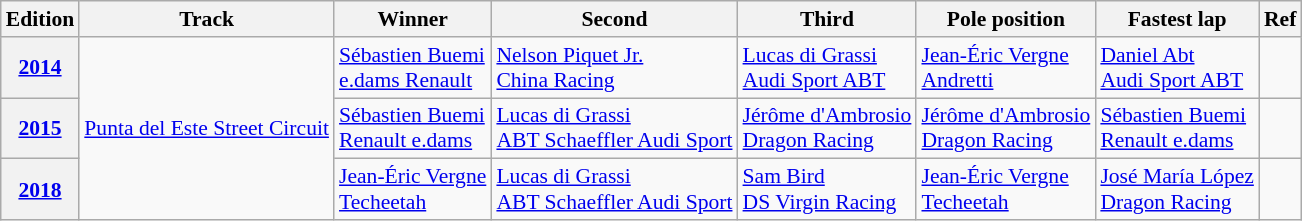<table Class = "wikitable" style = "font-size: 90%;">
<tr>
<th>Edition</th>
<th>Track</th>
<th>Winner</th>
<th>Second</th>
<th>Third</th>
<th>Pole position</th>
<th>Fastest lap</th>
<th>Ref</th>
</tr>
<tr>
<th><a href='#'>2014</a></th>
<td rowspan=3><a href='#'>Punta del Este Street Circuit</a></td>
<td> <a href='#'>Sébastien Buemi</a><br><a href='#'>e.dams Renault</a></td>
<td> <a href='#'>Nelson Piquet Jr.</a><br><a href='#'>China Racing</a></td>
<td> <a href='#'>Lucas di Grassi</a><br><a href='#'>Audi Sport ABT</a></td>
<td> <a href='#'>Jean-Éric Vergne</a><br><a href='#'>Andretti</a></td>
<td> <a href='#'>Daniel Abt</a><br><a href='#'>Audi Sport ABT</a></td>
<td align="center"></td>
</tr>
<tr>
<th><a href='#'>2015</a></th>
<td> <a href='#'>Sébastien Buemi</a><br><a href='#'>Renault e.dams</a></td>
<td> <a href='#'>Lucas di Grassi</a><br><a href='#'>ABT Schaeffler Audi Sport</a></td>
<td> <a href='#'>Jérôme d'Ambrosio</a><br><a href='#'>Dragon Racing</a></td>
<td> <a href='#'>Jérôme d'Ambrosio</a><br><a href='#'>Dragon Racing</a></td>
<td> <a href='#'>Sébastien Buemi</a><br><a href='#'>Renault e.dams</a></td>
<td align="center"></td>
</tr>
<tr>
<th><a href='#'>2018</a></th>
<td> <a href='#'>Jean-Éric Vergne</a><br><a href='#'>Techeetah</a></td>
<td> <a href='#'>Lucas di Grassi</a><br><a href='#'>ABT Schaeffler Audi Sport</a></td>
<td> <a href='#'>Sam Bird</a><br><a href='#'>DS Virgin Racing</a></td>
<td> <a href='#'>Jean-Éric Vergne</a><br><a href='#'>Techeetah</a></td>
<td> <a href='#'>José María López</a><br><a href='#'>Dragon Racing</a></td>
<td align="center"></td>
</tr>
</table>
